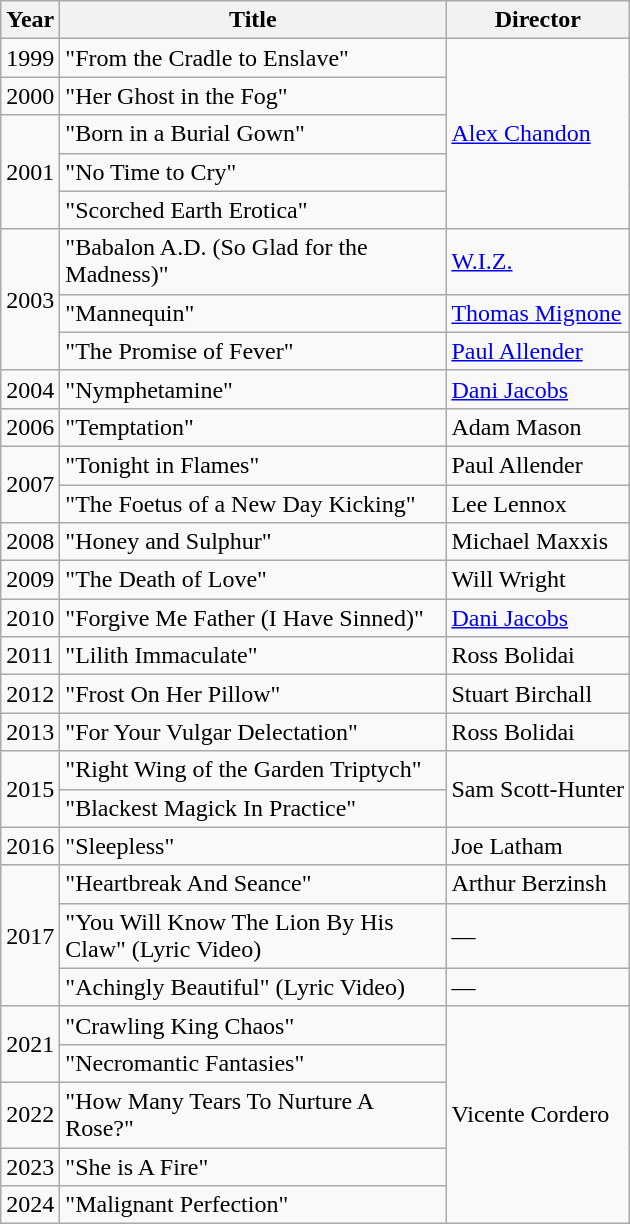<table class="wikitable">
<tr>
<th>Year</th>
<th style="width:250px;">Title</th>
<th>Director</th>
</tr>
<tr>
<td>1999</td>
<td>"From the Cradle to Enslave"</td>
<td rowspan="5"><a href='#'>Alex Chandon</a></td>
</tr>
<tr>
<td>2000</td>
<td>"Her Ghost in the Fog"</td>
</tr>
<tr>
<td rowspan="3">2001</td>
<td>"Born in a Burial Gown"</td>
</tr>
<tr>
<td>"No Time to Cry"</td>
</tr>
<tr>
<td>"Scorched Earth Erotica"</td>
</tr>
<tr>
<td rowspan="3">2003</td>
<td>"Babalon A.D. (So Glad for the Madness)"</td>
<td><a href='#'>W.I.Z.</a></td>
</tr>
<tr>
<td>"Mannequin"</td>
<td><a href='#'>Thomas Mignone</a></td>
</tr>
<tr>
<td>"The Promise of Fever"</td>
<td><a href='#'>Paul Allender</a></td>
</tr>
<tr>
<td>2004</td>
<td>"Nymphetamine"</td>
<td><a href='#'>Dani Jacobs</a></td>
</tr>
<tr>
<td>2006</td>
<td>"Temptation"</td>
<td>Adam Mason</td>
</tr>
<tr>
<td rowspan="2">2007</td>
<td>"Tonight in Flames"</td>
<td>Paul Allender</td>
</tr>
<tr>
<td>"The Foetus of a New Day Kicking"</td>
<td>Lee Lennox</td>
</tr>
<tr>
<td>2008</td>
<td>"Honey and Sulphur"</td>
<td>Michael Maxxis</td>
</tr>
<tr>
<td>2009</td>
<td>"The Death of Love"</td>
<td>Will Wright</td>
</tr>
<tr>
<td>2010</td>
<td>"Forgive Me Father (I Have Sinned)"</td>
<td><a href='#'>Dani Jacobs</a></td>
</tr>
<tr>
<td>2011</td>
<td>"Lilith Immaculate"</td>
<td>Ross Bolidai</td>
</tr>
<tr>
<td>2012</td>
<td>"Frost On Her Pillow"</td>
<td>Stuart Birchall</td>
</tr>
<tr>
<td>2013</td>
<td>"For Your Vulgar Delectation"</td>
<td>Ross Bolidai </td>
</tr>
<tr>
<td rowspan="2">2015</td>
<td>"Right Wing of the Garden Triptych"</td>
<td rowspan="2">Sam Scott-Hunter</td>
</tr>
<tr>
<td>"Blackest Magick In Practice"</td>
</tr>
<tr>
<td>2016</td>
<td>"Sleepless"</td>
<td>Joe Latham</td>
</tr>
<tr>
<td rowspan="3">2017</td>
<td>"Heartbreak And Seance"</td>
<td>Arthur Berzinsh</td>
</tr>
<tr>
<td>"You Will Know The Lion By His Claw" (Lyric Video)</td>
<td>—</td>
</tr>
<tr>
<td>"Achingly Beautiful" (Lyric Video)</td>
<td>—</td>
</tr>
<tr>
<td rowspan="2">2021</td>
<td>"Crawling King Chaos"</td>
<td rowspan="5">Vicente Cordero</td>
</tr>
<tr>
<td>"Necromantic Fantasies"</td>
</tr>
<tr>
<td>2022</td>
<td>"How Many Tears To Nurture A Rose?"</td>
</tr>
<tr>
<td>2023</td>
<td>"She is A Fire"</td>
</tr>
<tr>
<td>2024</td>
<td>"Malignant Perfection"</td>
</tr>
</table>
